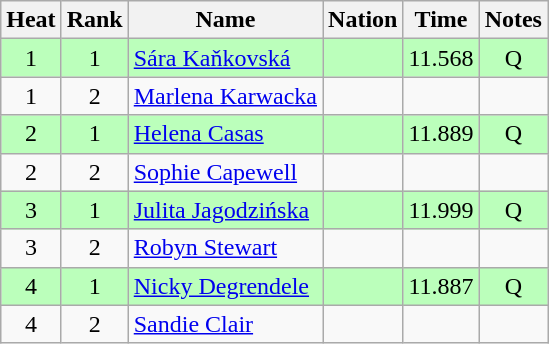<table class="wikitable sortable" style="text-align:center">
<tr>
<th>Heat</th>
<th>Rank</th>
<th>Name</th>
<th>Nation</th>
<th>Time</th>
<th>Notes</th>
</tr>
<tr bgcolor=bbffbb>
<td>1</td>
<td>1</td>
<td align=left><a href='#'>Sára Kaňkovská</a></td>
<td align=left></td>
<td>11.568</td>
<td>Q</td>
</tr>
<tr>
<td>1</td>
<td>2</td>
<td align=left><a href='#'>Marlena Karwacka</a></td>
<td align=left></td>
<td></td>
<td></td>
</tr>
<tr bgcolor=bbffbb>
<td>2</td>
<td>1</td>
<td align=left><a href='#'>Helena Casas</a></td>
<td align=left></td>
<td>11.889</td>
<td>Q</td>
</tr>
<tr>
<td>2</td>
<td>2</td>
<td align=left><a href='#'>Sophie Capewell</a></td>
<td align=left></td>
<td></td>
<td></td>
</tr>
<tr bgcolor=bbffbb>
<td>3</td>
<td>1</td>
<td align=left><a href='#'>Julita Jagodzińska</a></td>
<td align=left></td>
<td>11.999</td>
<td>Q</td>
</tr>
<tr>
<td>3</td>
<td>2</td>
<td align=left><a href='#'>Robyn Stewart</a></td>
<td align=left></td>
<td></td>
<td></td>
</tr>
<tr bgcolor=bbffbb>
<td>4</td>
<td>1</td>
<td align=left><a href='#'>Nicky Degrendele</a></td>
<td align=left></td>
<td>11.887</td>
<td>Q</td>
</tr>
<tr>
<td>4</td>
<td>2</td>
<td align=left><a href='#'>Sandie Clair</a></td>
<td align=left></td>
<td></td>
<td></td>
</tr>
</table>
